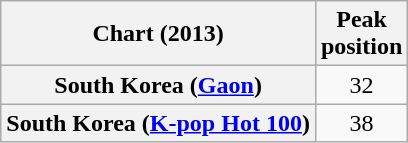<table class="wikitable sortable plainrowheaders" style="text-align:center">
<tr>
<th scope="col">Chart (2013)</th>
<th scope="col">Peak<br>position</th>
</tr>
<tr>
<th scope="row">South Korea (<a href='#'>Gaon</a>)</th>
<td>32</td>
</tr>
<tr>
<th scope="row">South Korea (<a href='#'>K-pop Hot 100</a>)</th>
<td>38</td>
</tr>
</table>
